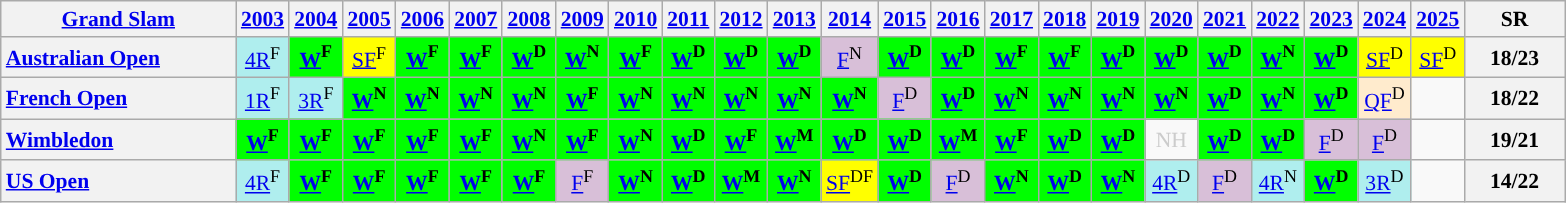<table class="wikitable nowrap" style="text-align:center; font-size:90%">
<tr>
<th width="150"><a href='#'>Grand Slam</a></th>
<th><a href='#'>2003</a></th>
<th><a href='#'>2004</a></th>
<th><a href='#'>2005</a></th>
<th><a href='#'>2006</a></th>
<th><a href='#'>2007</a></th>
<th><a href='#'>2008</a></th>
<th><a href='#'>2009</a></th>
<th><a href='#'>2010</a></th>
<th><a href='#'>2011</a></th>
<th><a href='#'>2012</a></th>
<th><a href='#'>2013</a></th>
<th><a href='#'>2014</a></th>
<th><a href='#'>2015</a></th>
<th><a href='#'>2016</a></th>
<th><a href='#'>2017</a></th>
<th><a href='#'>2018</a></th>
<th><a href='#'>2019</a></th>
<th><a href='#'>2020</a></th>
<th><a href='#'>2021</a></th>
<th><a href='#'>2022</a></th>
<th><a href='#'>2023</a></th>
<th><a href='#'>2024</a></th>
<th><a href='#'>2025</a></th>
<th width="60">SR</th>
</tr>
<tr>
<th scope="row" style="text-align:left"><a href='#'>Australian Open</a></th>
<td style="background-color:#afeeee"><a href='#'>4R</a><sup>F</sup></td>
<td style="background-color:lime"><a href='#'><strong>W</strong></a><strong><sup>F</sup></strong></td>
<td style="background-color:yellow"><a href='#'>SF</a><sup>F</sup></td>
<td style="background-color:lime"><a href='#'><strong>W</strong></a><strong><sup>F</sup></strong></td>
<td style="background-color:lime"><a href='#'><strong>W</strong></a><strong><sup>F</sup></strong></td>
<td style="background-color:lime"><a href='#'><strong>W</strong></a><strong><sup>D</sup></strong></td>
<td style="background-color:lime"><a href='#'><strong>W</strong></a><strong><sup>N</sup></strong></td>
<td style="background-color:lime"><a href='#'><strong>W</strong></a><strong><sup>F</sup></strong></td>
<td style="background-color:lime"><a href='#'><strong>W</strong></a><strong><sup>D</sup></strong></td>
<td style="background-color:lime"><a href='#'><strong>W</strong></a><strong><sup>D</sup></strong></td>
<td style="background-color:lime"><a href='#'><strong>W</strong></a><strong><sup>D</sup></strong></td>
<td style="background-color:thistle"><a href='#'>F</a><sup>N</sup></td>
<td style="background-color:lime"><a href='#'><strong>W</strong></a><strong><sup>D</sup></strong></td>
<td style="background-color:lime"><a href='#'><strong>W</strong></a><strong><sup>D</sup></strong></td>
<td style="background-color:lime"><a href='#'><strong>W</strong></a><strong><sup>F</sup></strong></td>
<td style="background-color:lime"><a href='#'><strong>W</strong></a><strong><sup>F</sup></strong></td>
<td style="background-color:lime"><a href='#'><strong>W</strong></a><strong><sup>D</sup></strong></td>
<td style="background-color:lime"><a href='#'><strong>W</strong></a><strong><sup>D</sup></strong></td>
<td style="background-color:lime"><a href='#'><strong>W</strong></a><strong><sup>D</sup></strong></td>
<td style="background-color:lime"><a href='#'><strong>W</strong></a><strong><sup>N</sup></strong></td>
<td style="background-color:lime"><a href='#'><strong>W</strong></a><strong><sup>D</sup></strong></td>
<td style="background-color:yellow"><a href='#'>SF</a><sup>D</sup></td>
<td style="background-color:yellow"><a href='#'>SF</a><sup>D</sup></td>
<th>18/23</th>
</tr>
<tr>
<th scope="row" style="text-align:left"><a href='#'>French Open</a></th>
<td style="background-color:#afeeee"><a href='#'>1R</a><sup>F</sup></td>
<td style="background-color:#afeeee"><a href='#'>3R</a><sup>F</sup></td>
<td style="background-color:lime"><a href='#'><strong>W</strong></a><strong><sup>N</sup></strong></td>
<td style="background-color:lime"><a href='#'><strong>W</strong></a><strong><sup>N</sup></strong></td>
<td style="background-color:lime"><a href='#'><strong>W</strong></a><strong><sup>N</sup></strong></td>
<td style="background-color:lime"><a href='#'><strong>W</strong></a><strong><sup>N</sup></strong></td>
<td style="background-color:lime"><a href='#'><strong>W</strong></a><strong><sup>F</sup></strong></td>
<td style="background-color:lime"><a href='#'><strong>W</strong></a><strong><sup>N</sup></strong></td>
<td style="background-color:lime"><a href='#'><strong>W</strong></a><strong><sup>N</sup></strong></td>
<td style="background-color:lime"><a href='#'><strong>W</strong></a><strong><sup>N</sup></strong></td>
<td style="background-color:lime"><a href='#'><strong>W</strong></a><strong><sup>N</sup></strong></td>
<td style="background-color:lime"><a href='#'><strong>W</strong></a><strong><sup>N</sup></strong></td>
<td style="background-color:thistle"><a href='#'>F</a><sup>D</sup></td>
<td style="background-color:lime"><a href='#'><strong>W</strong></a><strong><sup>D</sup></strong></td>
<td style="background-color:lime"><a href='#'><strong>W</strong></a><strong><sup>N</sup></strong></td>
<td style="background-color:lime"><a href='#'><strong>W</strong></a><strong><sup>N</sup></strong></td>
<td style="background-color:lime"><a href='#'><strong>W</strong></a><strong><sup>N</sup></strong></td>
<td style="background-color:lime"><a href='#'><strong>W</strong></a><strong><sup>N</sup></strong></td>
<td style="background-color:lime"><a href='#'><strong>W</strong></a><strong><sup>D</sup></strong></td>
<td style="background-color:lime"><a href='#'><strong>W</strong></a><strong><sup>N</sup></strong></td>
<td style="background-color:lime"><a href='#'><strong>W</strong></a><strong><sup>D</sup></strong></td>
<td style="background-color:blanchedalmond"><a href='#'>QF</a><sup>D</sup></td>
<td></td>
<th>18/22</th>
</tr>
<tr>
<th scope="row" style="text-align:left"><a href='#'>Wimbledon</a></th>
<td style="background-color:lime"><a href='#'><strong>W</strong></a><strong><sup>F</sup></strong></td>
<td style="background-color:lime"><a href='#'><strong>W</strong></a><strong><sup>F</sup></strong></td>
<td style="background-color:lime"><a href='#'><strong>W</strong></a><strong><sup>F</sup></strong></td>
<td style="background-color:lime"><a href='#'><strong>W</strong></a><strong><sup>F</sup></strong></td>
<td style="background-color:lime"><a href='#'><strong>W</strong></a><strong><sup>F</sup></strong></td>
<td style="background-color:lime"><a href='#'><strong>W</strong></a><strong><sup>N</sup></strong></td>
<td style="background-color:lime"><a href='#'><strong>W</strong></a><strong><sup>F</sup></strong></td>
<td style="background-color:lime"><a href='#'><strong>W</strong></a><strong><sup>N</sup></strong></td>
<td style="background-color:lime"><a href='#'><strong>W</strong></a><strong><sup>D</sup></strong></td>
<td style="background-color:lime"><a href='#'><strong>W</strong></a><strong><sup>F</sup></strong></td>
<td style="background-color:lime"><a href='#'><strong>W</strong></a><strong><sup>M</sup></strong></td>
<td style="background-color:lime"><a href='#'><strong>W</strong></a><strong><sup>D</sup></strong></td>
<td style="background-color:lime"><a href='#'><strong>W</strong></a><strong><sup>D</sup></strong></td>
<td style="background-color:lime"><a href='#'><strong>W</strong></a><strong><sup>M</sup></strong></td>
<td style="background-color:lime"><a href='#'><strong>W</strong></a><strong><sup>F</sup></strong></td>
<td style="background-color:lime"><a href='#'><strong>W</strong></a><strong><sup>D</sup></strong></td>
<td style="background-color:lime"><a href='#'><strong>W</strong></a><strong><sup>D</sup></strong></td>
<td style="color:#cccccc;">NH</td>
<td style="background-color:lime"><a href='#'><strong>W</strong></a><strong><sup>D</sup></strong></td>
<td style="background-color:lime"><a href='#'><strong>W</strong></a><strong><sup>D</sup></strong></td>
<td style="background-color:thistle"><a href='#'>F</a><sup>D</sup></td>
<td style="background-color:thistle"><a href='#'>F</a><sup>D</sup></td>
<td></td>
<th>19/21</th>
</tr>
<tr>
<th scope="row" style="text-align:left"><a href='#'>US Open</a></th>
<td style="background-color:#afeeee"><a href='#'>4R</a><sup>F</sup></td>
<td style="background-color:lime"><a href='#'><strong>W</strong></a><strong><sup>F</sup></strong></td>
<td style="background-color:lime"><a href='#'><strong>W</strong></a><strong><sup>F</sup></strong></td>
<td style="background-color:lime"><a href='#'><strong>W</strong></a><strong><sup>F</sup></strong></td>
<td style="background-color:lime"><a href='#'><strong>W</strong></a><strong><sup>F</sup></strong></td>
<td style="background-color:lime"><a href='#'><strong>W</strong></a><strong><sup>F</sup></strong></td>
<td style="background-color:thistle"><a href='#'>F</a><sup>F</sup></td>
<td style="background-color:lime"><a href='#'><strong>W</strong></a><strong><sup>N</sup></strong></td>
<td style="background-color:lime"><a href='#'><strong>W</strong></a><strong><sup>D</sup></strong></td>
<td style="background-color:lime"><a href='#'><strong>W</strong></a><strong><sup>M</sup></strong></td>
<td style="background-color:lime"><a href='#'><strong>W</strong></a><strong><sup>N</sup></strong></td>
<td style="background-color:yellow"><a href='#'>SF</a><sup>DF</sup></td>
<td style="background-color:lime"><a href='#'><strong>W</strong></a><strong><sup>D</sup></strong></td>
<td style="background-color:thistle"><a href='#'>F</a><sup>D</sup></td>
<td style="background-color:lime"><a href='#'><strong>W</strong></a><strong><sup>N</sup></strong></td>
<td style="background-color:lime"><a href='#'><strong>W</strong></a><strong><sup>D</sup></strong></td>
<td style="background-color:lime"><a href='#'><strong>W</strong></a><strong><sup>N</sup></strong></td>
<td style="background-color:#afeeee"><a href='#'>4R</a><sup>D</sup></td>
<td style="background-color:thistle"><a href='#'>F</a><sup>D</sup></td>
<td style="background-color:#afeeee"><a href='#'>4R</a><sup>N</sup></td>
<td style="background-color:lime"><a href='#'><strong>W</strong></a><strong><sup>D</sup></strong></td>
<td style="background-color:#afeeee"><a href='#'>3R</a><sup>D</sup></td>
<td></td>
<th>14/22</th>
</tr>
</table>
